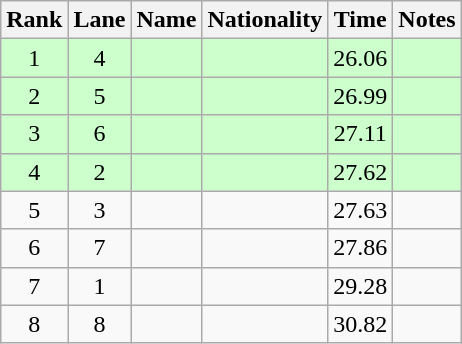<table class="wikitable sortable" style="text-align:center">
<tr>
<th>Rank</th>
<th>Lane</th>
<th>Name</th>
<th>Nationality</th>
<th>Time</th>
<th>Notes</th>
</tr>
<tr bgcolor=ccffcc>
<td>1</td>
<td>4</td>
<td align=left></td>
<td align=left></td>
<td>26.06</td>
<td><strong></strong></td>
</tr>
<tr bgcolor=ccffcc>
<td>2</td>
<td>5</td>
<td align=left></td>
<td align=left></td>
<td>26.99</td>
<td><strong></strong></td>
</tr>
<tr bgcolor=ccffcc>
<td>3</td>
<td>6</td>
<td align=left></td>
<td align=left></td>
<td>27.11</td>
<td><strong></strong></td>
</tr>
<tr bgcolor=ccffcc>
<td>4</td>
<td>2</td>
<td align=left></td>
<td align=left></td>
<td>27.62</td>
<td><strong></strong></td>
</tr>
<tr>
<td>5</td>
<td>3</td>
<td align=left></td>
<td align=left></td>
<td>27.63</td>
<td></td>
</tr>
<tr>
<td>6</td>
<td>7</td>
<td align=left></td>
<td align=left></td>
<td>27.86</td>
<td></td>
</tr>
<tr>
<td>7</td>
<td>1</td>
<td align=left></td>
<td align=left></td>
<td>29.28</td>
<td></td>
</tr>
<tr>
<td>8</td>
<td>8</td>
<td align=left></td>
<td align=left></td>
<td>30.82</td>
<td></td>
</tr>
</table>
